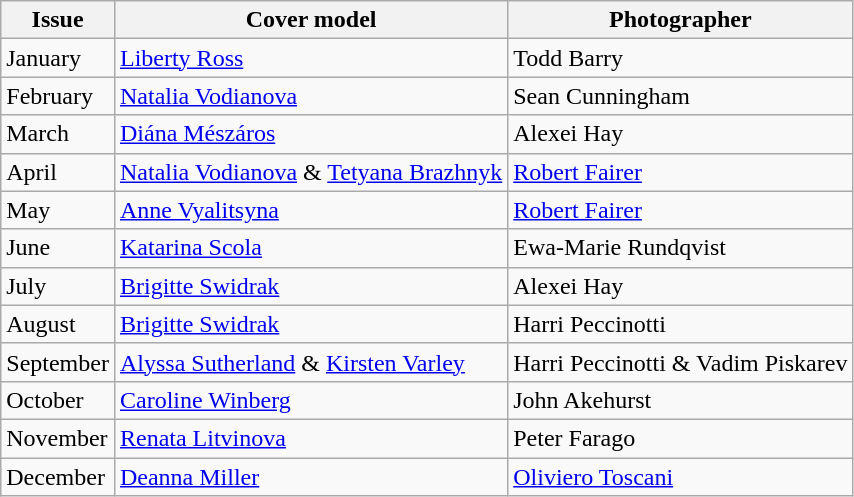<table class="sortable wikitable">
<tr>
<th>Issue</th>
<th>Cover model</th>
<th>Photographer</th>
</tr>
<tr>
<td>January</td>
<td><a href='#'>Liberty Ross</a></td>
<td>Todd Barry</td>
</tr>
<tr>
<td>February</td>
<td><a href='#'>Natalia Vodianova</a></td>
<td>Sean Cunningham</td>
</tr>
<tr>
<td>March</td>
<td><a href='#'>Diána Mészáros</a></td>
<td>Alexei Hay</td>
</tr>
<tr>
<td>April</td>
<td><a href='#'>Natalia Vodianova</a> & <a href='#'>Tetyana Brazhnyk</a></td>
<td><a href='#'>Robert Fairer</a></td>
</tr>
<tr>
<td>May</td>
<td><a href='#'>Anne Vyalitsyna</a></td>
<td><a href='#'>Robert Fairer</a></td>
</tr>
<tr>
<td>June</td>
<td><a href='#'>Katarina Scola</a></td>
<td>Ewa-Marie Rundqvist</td>
</tr>
<tr>
<td>July</td>
<td><a href='#'>Brigitte Swidrak</a></td>
<td>Alexei Hay</td>
</tr>
<tr>
<td>August</td>
<td><a href='#'>Brigitte Swidrak</a></td>
<td>Harri Peccinotti</td>
</tr>
<tr>
<td>September</td>
<td><a href='#'>Alyssa Sutherland</a> & <a href='#'>Kirsten Varley</a></td>
<td>Harri Peccinotti & Vadim Piskarev</td>
</tr>
<tr>
<td>October</td>
<td><a href='#'>Caroline Winberg</a></td>
<td>John Akehurst</td>
</tr>
<tr>
<td>November</td>
<td><a href='#'>Renata Litvinova</a></td>
<td>Peter Farago</td>
</tr>
<tr>
<td>December</td>
<td><a href='#'>Deanna Miller</a></td>
<td><a href='#'>Oliviero Toscani</a></td>
</tr>
</table>
